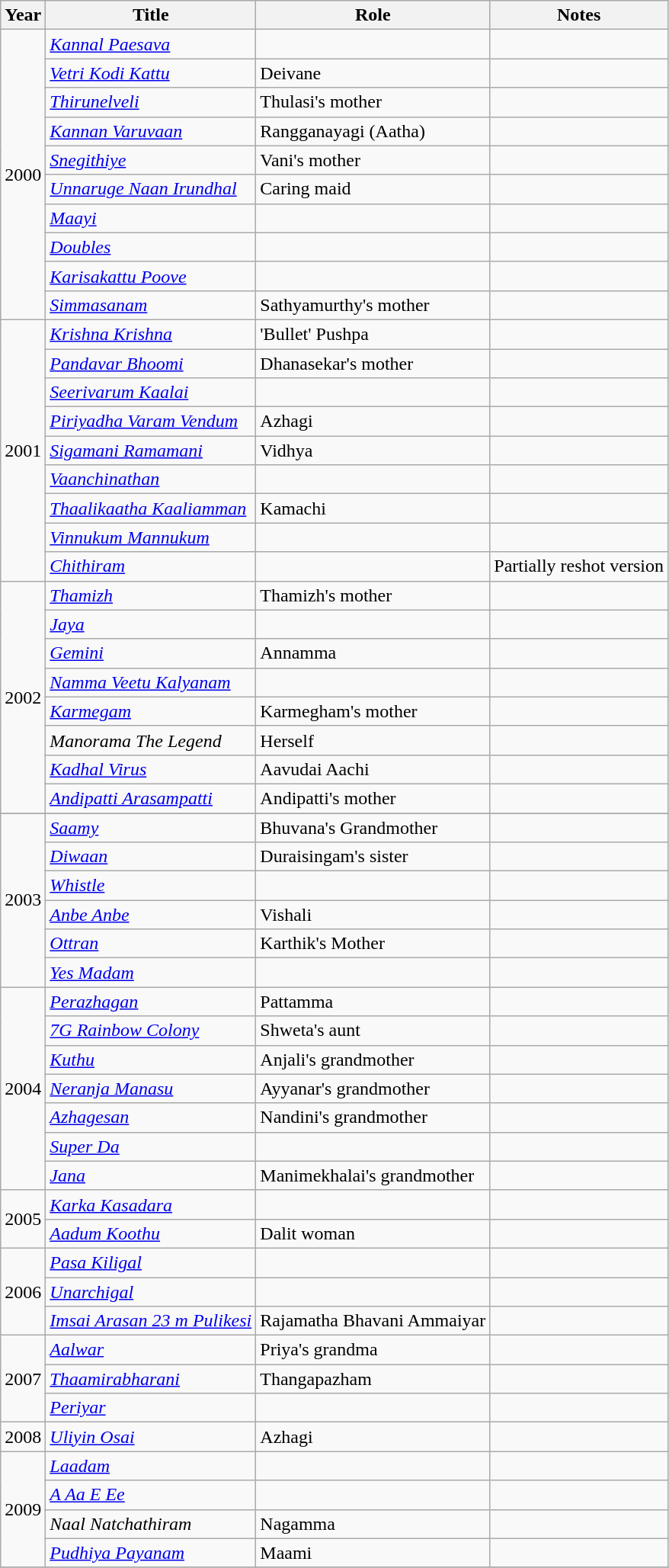<table class="wikitable">
<tr style="text-align:center;">
<th>Year</th>
<th>Title</th>
<th>Role</th>
<th>Notes</th>
</tr>
<tr>
<td rowspan="10">2000</td>
<td><em><a href='#'>Kannal Paesava</a></em></td>
<td></td>
<td></td>
</tr>
<tr>
<td><em><a href='#'>Vetri Kodi Kattu</a></em></td>
<td>Deivane</td>
<td></td>
</tr>
<tr>
<td><em><a href='#'>Thirunelveli</a></em></td>
<td>Thulasi's mother</td>
<td></td>
</tr>
<tr>
<td><em><a href='#'>Kannan Varuvaan</a></em></td>
<td>Rangganayagi (Aatha)</td>
<td></td>
</tr>
<tr>
<td><em><a href='#'>Snegithiye</a></em></td>
<td>Vani's mother</td>
<td></td>
</tr>
<tr>
<td><em> <a href='#'>Unnaruge Naan Irundhal</a></em></td>
<td>Caring maid</td>
<td></td>
</tr>
<tr>
<td><em><a href='#'>Maayi</a></em></td>
<td></td>
<td></td>
</tr>
<tr>
<td><em><a href='#'>Doubles</a></em></td>
<td></td>
<td></td>
</tr>
<tr>
<td><em><a href='#'>Karisakattu Poove</a></em></td>
<td></td>
<td></td>
</tr>
<tr>
<td><em><a href='#'>Simmasanam</a></em></td>
<td>Sathyamurthy's mother</td>
<td></td>
</tr>
<tr>
<td rowspan="9">2001</td>
<td><em><a href='#'>Krishna Krishna</a></em></td>
<td>'Bullet' Pushpa</td>
<td></td>
</tr>
<tr>
<td><em><a href='#'>Pandavar Bhoomi</a></em></td>
<td>Dhanasekar's mother</td>
<td></td>
</tr>
<tr>
<td><em><a href='#'>Seerivarum Kaalai</a></em></td>
<td></td>
<td></td>
</tr>
<tr>
<td><em><a href='#'>Piriyadha Varam Vendum</a></em></td>
<td>Azhagi</td>
<td></td>
</tr>
<tr>
<td><em><a href='#'>Sigamani Ramamani</a></em></td>
<td>Vidhya</td>
<td></td>
</tr>
<tr>
<td><em><a href='#'>Vaanchinathan</a></em></td>
<td></td>
<td></td>
</tr>
<tr>
<td><em><a href='#'>Thaalikaatha Kaaliamman</a></em></td>
<td>Kamachi</td>
<td></td>
</tr>
<tr>
<td><em><a href='#'>Vinnukum Mannukum</a></em></td>
<td></td>
<td></td>
</tr>
<tr>
<td><em><a href='#'>Chithiram</a></em></td>
<td></td>
<td>Partially reshot version</td>
</tr>
<tr>
<td rowspan="8">2002</td>
<td><em><a href='#'>Thamizh</a></em></td>
<td>Thamizh's mother</td>
<td></td>
</tr>
<tr>
<td><em><a href='#'>Jaya</a></em></td>
<td></td>
<td></td>
</tr>
<tr>
<td><em><a href='#'>Gemini</a></em></td>
<td>Annamma</td>
<td></td>
</tr>
<tr>
<td><em><a href='#'>Namma Veetu Kalyanam</a></em></td>
<td></td>
<td></td>
</tr>
<tr>
<td><em><a href='#'>Karmegam</a></em></td>
<td>Karmegham's mother</td>
<td></td>
</tr>
<tr>
<td><em>Manorama The Legend</em></td>
<td>Herself</td>
<td></td>
</tr>
<tr>
<td><em><a href='#'>Kadhal Virus</a></em></td>
<td>Aavudai Aachi</td>
<td></td>
</tr>
<tr>
<td><em><a href='#'>Andipatti Arasampatti</a></em></td>
<td>Andipatti's mother</td>
<td></td>
</tr>
<tr>
</tr>
<tr>
<td rowspan="6">2003</td>
<td><em><a href='#'>Saamy</a></em></td>
<td>Bhuvana's Grandmother</td>
<td></td>
</tr>
<tr>
<td><em><a href='#'>Diwaan</a></em></td>
<td>Duraisingam's sister</td>
<td></td>
</tr>
<tr>
<td><em><a href='#'>Whistle</a></em></td>
<td></td>
<td></td>
</tr>
<tr>
<td><em><a href='#'>Anbe Anbe</a></em></td>
<td>Vishali</td>
<td></td>
</tr>
<tr>
<td><em><a href='#'>Ottran</a></em></td>
<td>Karthik's Mother</td>
<td></td>
</tr>
<tr>
<td><em><a href='#'>Yes Madam</a></em></td>
<td></td>
<td></td>
</tr>
<tr>
<td rowspan="7">2004</td>
<td><em><a href='#'>Perazhagan</a></em></td>
<td>Pattamma</td>
<td></td>
</tr>
<tr>
<td><em><a href='#'>7G Rainbow Colony</a></em></td>
<td>Shweta's aunt</td>
<td></td>
</tr>
<tr>
<td><em><a href='#'>Kuthu</a></em></td>
<td>Anjali's grandmother</td>
<td></td>
</tr>
<tr>
<td><em><a href='#'>Neranja Manasu</a></em></td>
<td>Ayyanar's grandmother</td>
<td></td>
</tr>
<tr>
<td><em><a href='#'>Azhagesan</a></em></td>
<td>Nandini's grandmother</td>
<td></td>
</tr>
<tr>
<td><em><a href='#'>Super Da</a></em></td>
<td></td>
<td></td>
</tr>
<tr>
<td><em><a href='#'>Jana</a></em></td>
<td>Manimekhalai's grandmother</td>
<td></td>
</tr>
<tr>
<td rowspan="2">2005</td>
<td><em><a href='#'>Karka Kasadara</a></em></td>
<td></td>
<td></td>
</tr>
<tr>
<td><em><a href='#'>Aadum Koothu</a></em></td>
<td>Dalit woman</td>
<td></td>
</tr>
<tr>
<td rowspan="3">2006</td>
<td><em><a href='#'>Pasa Kiligal</a></em></td>
<td></td>
<td></td>
</tr>
<tr>
<td><em><a href='#'>Unarchigal</a></em></td>
<td></td>
<td></td>
</tr>
<tr>
<td><em><a href='#'>Imsai Arasan 23 m Pulikesi</a></em></td>
<td>Rajamatha Bhavani Ammaiyar</td>
<td></td>
</tr>
<tr>
<td rowspan="3">2007</td>
<td><em><a href='#'>Aalwar</a></em></td>
<td>Priya's grandma</td>
<td></td>
</tr>
<tr>
<td><em><a href='#'>Thaamirabharani</a></em></td>
<td>Thangapazham</td>
<td></td>
</tr>
<tr>
<td><em><a href='#'>Periyar</a></em></td>
<td></td>
<td></td>
</tr>
<tr>
<td>2008</td>
<td><em><a href='#'>Uliyin Osai</a></em></td>
<td>Azhagi</td>
<td></td>
</tr>
<tr>
<td rowspan="4">2009</td>
<td><em><a href='#'>Laadam</a></em></td>
<td></td>
<td></td>
</tr>
<tr>
<td><em><a href='#'>A Aa E Ee</a></em></td>
<td></td>
<td></td>
</tr>
<tr>
<td><em>Naal Natchathiram</em></td>
<td>Nagamma</td>
<td></td>
</tr>
<tr>
<td><em><a href='#'>Pudhiya Payanam</a></em></td>
<td>Maami</td>
<td></td>
</tr>
<tr>
</tr>
</table>
